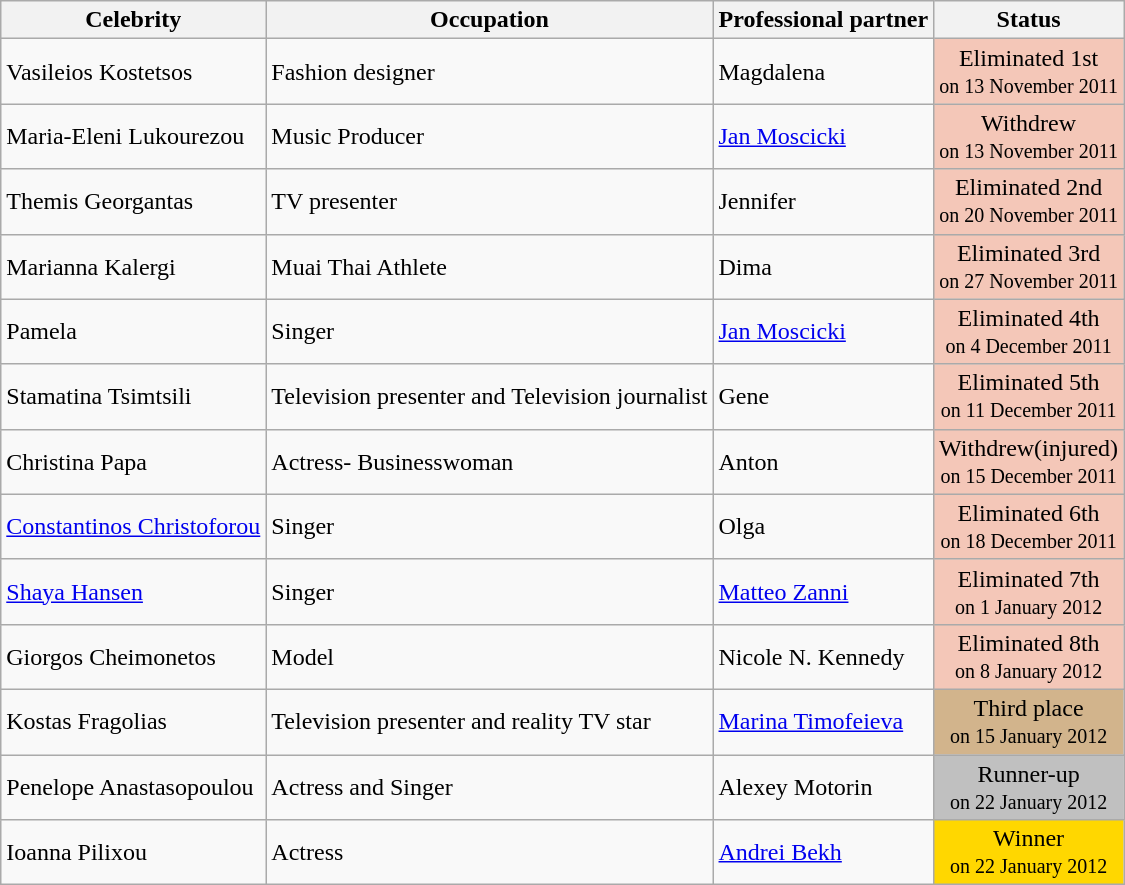<table class="wikitable">
<tr>
<th>Celebrity</th>
<th>Occupation</th>
<th>Professional partner</th>
<th>Status</th>
</tr>
<tr>
<td>Vasileios Kostetsos</td>
<td>Fashion designer</td>
<td>Magdalena</td>
<td style="background:#F4C7B8; text-align:center;">Eliminated 1st<br><small>on 13 November 2011</small></td>
</tr>
<tr>
<td>Maria-Eleni Lukourezou</td>
<td>Music Producer</td>
<td><a href='#'>Jan Moscicki</a></td>
<td style="background:#F4C7B8; text-align:center;">Withdrew<br><small>on 13 November 2011</small></td>
</tr>
<tr>
<td>Themis Georgantas</td>
<td>TV presenter</td>
<td>Jennifer</td>
<td style="background:#F4C7B8; text-align:center;">Eliminated 2nd<br><small>on 20 November 2011</small></td>
</tr>
<tr>
<td>Marianna Kalergi</td>
<td>Muai Thai Athlete</td>
<td>Dima</td>
<td style="background:#F4C7B8; text-align:center;">Eliminated 3rd<br><small>on 27 November 2011</small></td>
</tr>
<tr>
<td>Pamela</td>
<td>Singer</td>
<td><a href='#'>Jan Moscicki</a></td>
<td style="background:#F4C7B8; text-align:center;">Eliminated 4th<br><small>on 4 December 2011</small></td>
</tr>
<tr>
<td>Stamatina Tsimtsili</td>
<td>Television presenter and Television journalist</td>
<td>Gene</td>
<td style="background:#F4C7B8; text-align:center;">Eliminated 5th<br><small>on 11 December 2011</small></td>
</tr>
<tr>
<td>Christina Papa</td>
<td>Actress- Businesswoman</td>
<td>Anton</td>
<td style="background:#F4C7B8; text-align:center;">Withdrew(injured)<br><small>on 15 December 2011</small></td>
</tr>
<tr>
<td><a href='#'>Constantinos Christoforou</a></td>
<td>Singer</td>
<td>Olga</td>
<td style="background:#F4C7B8; text-align:center;">Eliminated 6th<br><small>on 18 December 2011</small></td>
</tr>
<tr>
<td><a href='#'>Shaya Hansen</a></td>
<td>Singer</td>
<td><a href='#'>Matteo Zanni</a></td>
<td style="background:#F4C7B8; text-align:center;">Eliminated 7th<br><small>on 1 January 2012</small></td>
</tr>
<tr>
<td>Giorgos Cheimonetos</td>
<td>Model</td>
<td>Nicole N. Kennedy</td>
<td style="background:#F4C7B8; text-align:center;">Eliminated 8th<br><small>on 8 January 2012</small></td>
</tr>
<tr>
<td>Kostas Fragolias</td>
<td>Television presenter and reality TV star</td>
<td><a href='#'>Marina Timofeieva</a></td>
<td style="background:tan; text-align:center;">Third place <br><small> on 15 January 2012</small></td>
</tr>
<tr>
<td>Penelope Anastasopoulou</td>
<td>Actress and Singer</td>
<td>Alexey Motorin</td>
<td style="background:silver; text-align:center;">Runner-up<br><small> on 22 January 2012</small></td>
</tr>
<tr>
<td>Ioanna Pilixou</td>
<td>Actress</td>
<td><a href='#'>Andrei Bekh</a></td>
<td style="background:gold; text-align:center;">Winner<br><small> on 22 January 2012</small></td>
</tr>
</table>
